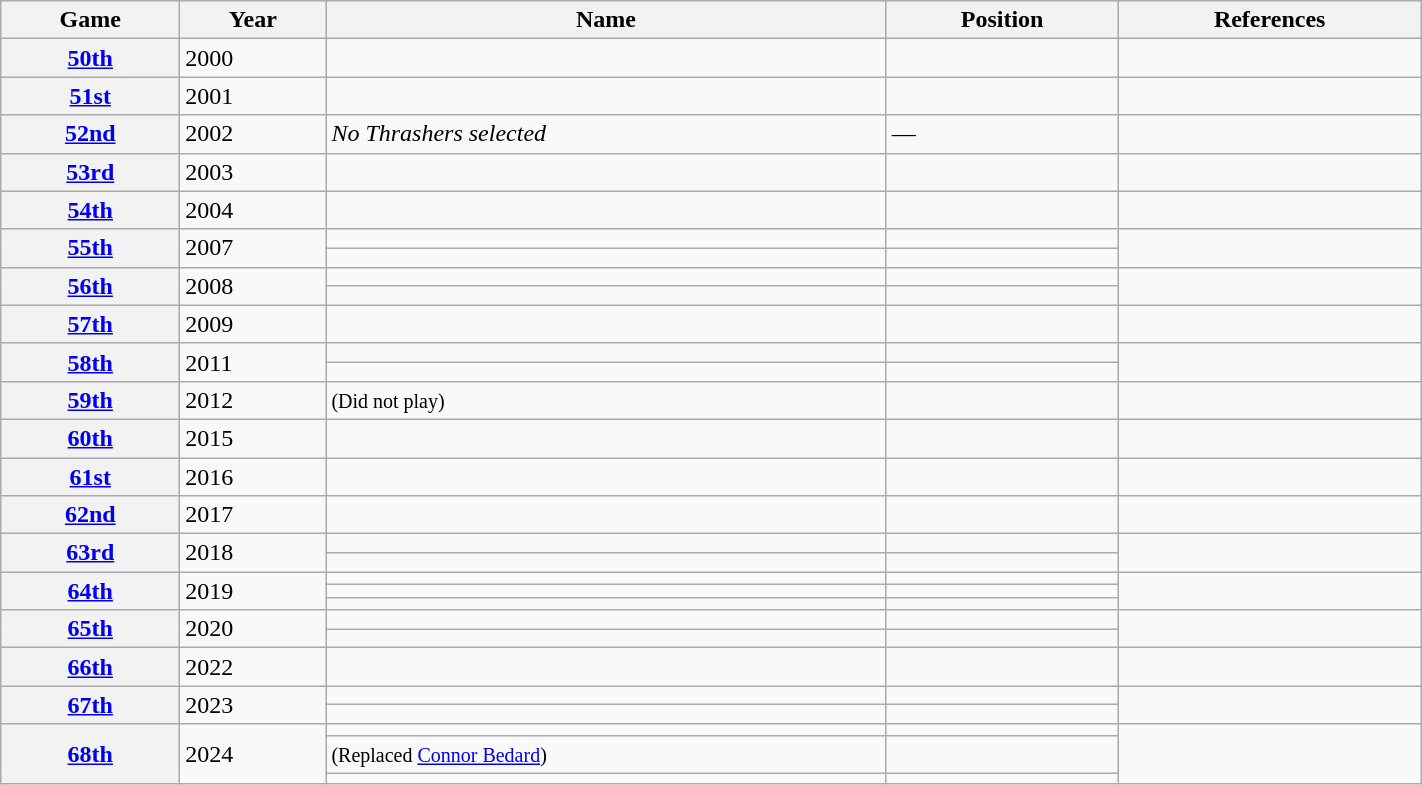<table class="wikitable sortable" width="75%">
<tr>
<th scope="col">Game</th>
<th scope="col">Year</th>
<th scope="col">Name</th>
<th scope="col">Position</th>
<th scope="col" class="unsortable">References</th>
</tr>
<tr>
<th scope="row"><a href='#'>50th</a></th>
<td>2000</td>
<td></td>
<td></td>
<td></td>
</tr>
<tr>
<th scope="row"><a href='#'>51st</a></th>
<td>2001</td>
<td></td>
<td></td>
<td></td>
</tr>
<tr>
<th scope="row"><a href='#'>52nd</a></th>
<td>2002</td>
<td><em>No Thrashers selected</em></td>
<td>—</td>
<td></td>
</tr>
<tr>
<th scope="row"><a href='#'>53rd</a></th>
<td>2003</td>
<td></td>
<td></td>
<td></td>
</tr>
<tr>
<th scope="row"><a href='#'>54th</a></th>
<td>2004</td>
<td></td>
<td></td>
<td></td>
</tr>
<tr>
<th scope="row" rowspan="2"><a href='#'>55th</a></th>
<td rowspan="2">2007</td>
<td></td>
<td></td>
<td rowspan="2"></td>
</tr>
<tr>
<td></td>
<td></td>
</tr>
<tr>
<th scope="row" rowspan="2"><a href='#'>56th</a></th>
<td rowspan="2">2008</td>
<td></td>
<td></td>
<td rowspan="2"></td>
</tr>
<tr>
<td></td>
<td></td>
</tr>
<tr>
<th scope="row"><a href='#'>57th</a></th>
<td>2009</td>
<td></td>
<td></td>
<td></td>
</tr>
<tr>
<th scope="row" rowspan="2"><a href='#'>58th</a></th>
<td rowspan="2">2011</td>
<td></td>
<td></td>
<td rowspan="2"></td>
</tr>
<tr>
<td></td>
<td></td>
</tr>
<tr>
<th scope="row"><a href='#'>59th</a></th>
<td>2012</td>
<td> <small>(Did not play)</small></td>
<td></td>
<td></td>
</tr>
<tr>
<th scope="row"><a href='#'>60th</a></th>
<td>2015</td>
<td></td>
<td></td>
<td></td>
</tr>
<tr>
<th scope="row"><a href='#'>61st</a></th>
<td>2016</td>
<td></td>
<td></td>
<td></td>
</tr>
<tr>
<th scope="row"><a href='#'>62nd</a></th>
<td>2017</td>
<td></td>
<td></td>
<td></td>
</tr>
<tr>
<th scope="row" rowspan="2"><a href='#'>63rd</a></th>
<td rowspan="2">2018</td>
<td></td>
<td></td>
<td rowspan="2"></td>
</tr>
<tr>
<td></td>
<td></td>
</tr>
<tr>
<th scope="row" rowspan="3"><a href='#'>64th</a></th>
<td rowspan="3">2019</td>
<td></td>
<td></td>
<td rowspan="3"></td>
</tr>
<tr>
<td></td>
<td></td>
</tr>
<tr>
<td></td>
<td></td>
</tr>
<tr>
<th scope="row" rowspan="2"><a href='#'>65th</a></th>
<td rowspan="2">2020</td>
<td></td>
<td></td>
<td rowspan="2"></td>
</tr>
<tr>
<td></td>
<td></td>
</tr>
<tr>
<th scope="row" =><a href='#'>66th</a></th>
<td>2022</td>
<td></td>
<td></td>
<td></td>
</tr>
<tr>
<th scope="row" rowspan="2"><a href='#'>67th</a></th>
<td rowspan="2">2023</td>
<td></td>
<td></td>
<td rowspan="2"></td>
</tr>
<tr>
<td></td>
<td></td>
</tr>
<tr>
<th scope="row" rowspan="3"><a href='#'>68th</a></th>
<td rowspan="3">2024</td>
<td></td>
<td></td>
<td rowspan="3"></td>
</tr>
<tr>
<td> <small>(Replaced <a href='#'>Connor Bedard</a>)</small></td>
<td></td>
</tr>
<tr>
<td></td>
<td></td>
</tr>
</table>
